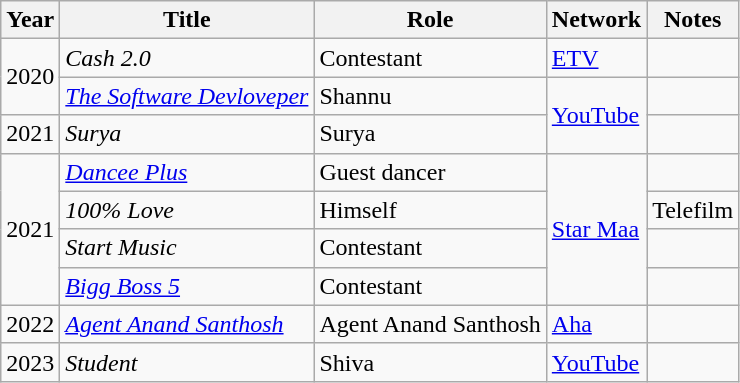<table class="wikitable sortable">
<tr>
<th>Year</th>
<th>Title</th>
<th>Role</th>
<th>Network</th>
<th>Notes</th>
</tr>
<tr>
<td rowspan="2">2020</td>
<td><em>Cash 2.0</em></td>
<td>Contestant</td>
<td><a href='#'>ETV</a></td>
<td></td>
</tr>
<tr>
<td><em><a href='#'>The Software Devloveper</a></em></td>
<td>Shannu</td>
<td rowspan="2"><a href='#'>YouTube</a></td>
<td></td>
</tr>
<tr>
<td>2021</td>
<td><em>Surya</em></td>
<td>Surya</td>
<td></td>
</tr>
<tr>
<td rowspan="4">2021</td>
<td><em><a href='#'>Dancee Plus</a></em></td>
<td>Guest dancer</td>
<td rowspan="4"><a href='#'>Star Maa</a></td>
<td></td>
</tr>
<tr>
<td><em>100% Love</em></td>
<td>Himself</td>
<td>Telefilm</td>
</tr>
<tr>
<td><em>Start Music</em></td>
<td>Contestant</td>
<td></td>
</tr>
<tr>
<td><a href='#'><em>Bigg Boss 5</em></a></td>
<td>Contestant</td>
<td></td>
</tr>
<tr>
<td>2022</td>
<td><em><a href='#'>Agent Anand Santhosh</a></em></td>
<td>Agent Anand Santhosh</td>
<td><a href='#'>Aha</a></td>
<td></td>
</tr>
<tr>
<td>2023</td>
<td><em>Student</em></td>
<td>Shiva</td>
<td><a href='#'>YouTube</a></td>
<td></td>
</tr>
</table>
